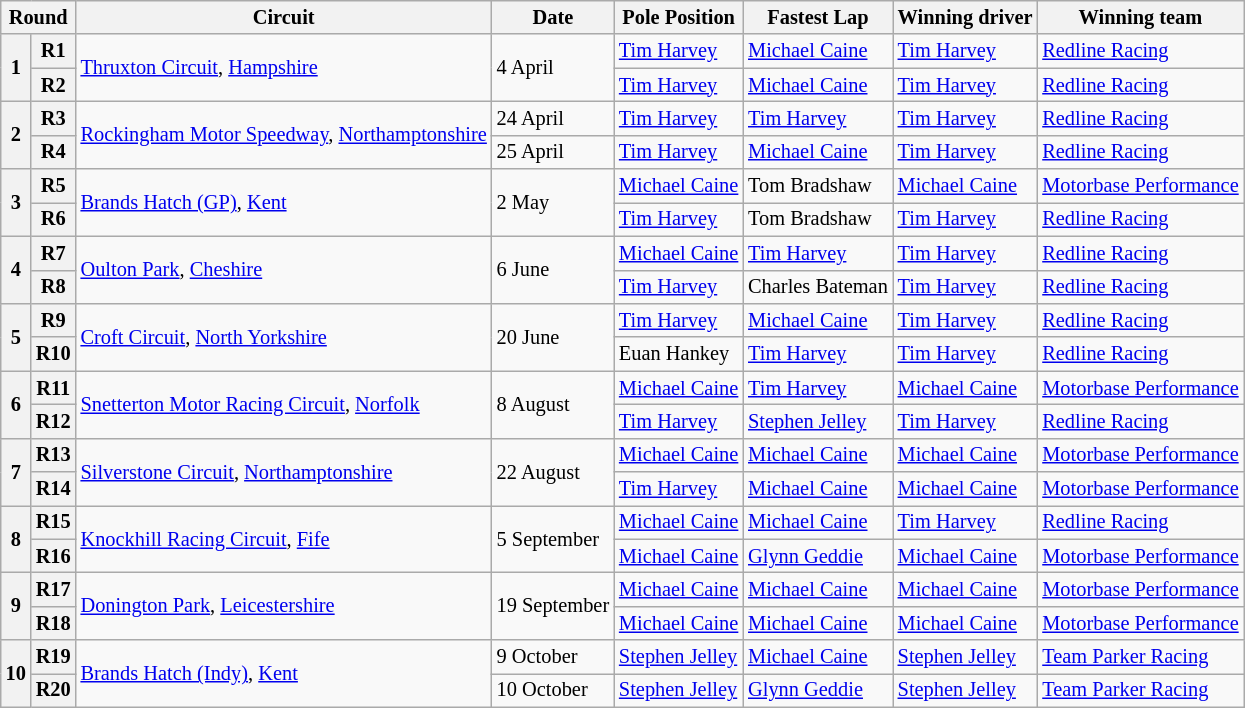<table class="wikitable" style="font-size: 85%">
<tr>
<th colspan=2>Round</th>
<th>Circuit</th>
<th>Date</th>
<th>Pole Position</th>
<th>Fastest Lap</th>
<th>Winning driver</th>
<th>Winning team</th>
</tr>
<tr>
<th rowspan=2>1</th>
<th>R1</th>
<td rowspan=2><a href='#'>Thruxton Circuit</a>, <a href='#'>Hampshire</a></td>
<td rowspan=2>4 April</td>
<td> <a href='#'>Tim Harvey</a></td>
<td> <a href='#'>Michael Caine</a></td>
<td> <a href='#'>Tim Harvey</a></td>
<td><a href='#'>Redline Racing</a></td>
</tr>
<tr>
<th>R2</th>
<td> <a href='#'>Tim Harvey</a></td>
<td> <a href='#'>Michael Caine</a></td>
<td> <a href='#'>Tim Harvey</a></td>
<td><a href='#'>Redline Racing</a></td>
</tr>
<tr>
<th rowspan=2>2</th>
<th>R3</th>
<td rowspan=2><a href='#'>Rockingham Motor Speedway</a>, <a href='#'>Northamptonshire</a></td>
<td>24 April</td>
<td> <a href='#'>Tim Harvey</a></td>
<td> <a href='#'>Tim Harvey</a></td>
<td> <a href='#'>Tim Harvey</a></td>
<td><a href='#'>Redline Racing</a></td>
</tr>
<tr>
<th>R4</th>
<td>25 April</td>
<td> <a href='#'>Tim Harvey</a></td>
<td> <a href='#'>Michael Caine</a></td>
<td> <a href='#'>Tim Harvey</a></td>
<td><a href='#'>Redline Racing</a></td>
</tr>
<tr>
<th rowspan=2>3</th>
<th>R5</th>
<td rowspan=2><a href='#'>Brands Hatch (GP)</a>, <a href='#'>Kent</a></td>
<td rowspan=2>2 May</td>
<td> <a href='#'>Michael Caine</a></td>
<td> Tom Bradshaw</td>
<td> <a href='#'>Michael Caine</a></td>
<td><a href='#'>Motorbase Performance</a></td>
</tr>
<tr>
<th>R6</th>
<td> <a href='#'>Tim Harvey</a></td>
<td> Tom Bradshaw</td>
<td> <a href='#'>Tim Harvey</a></td>
<td><a href='#'>Redline Racing</a></td>
</tr>
<tr>
<th rowspan=2>4</th>
<th>R7</th>
<td rowspan=2><a href='#'>Oulton Park</a>, <a href='#'>Cheshire</a></td>
<td rowspan=2>6 June</td>
<td> <a href='#'>Michael Caine</a></td>
<td> <a href='#'>Tim Harvey</a></td>
<td> <a href='#'>Tim Harvey</a></td>
<td><a href='#'>Redline Racing</a></td>
</tr>
<tr>
<th>R8</th>
<td> <a href='#'>Tim Harvey</a></td>
<td> Charles Bateman</td>
<td> <a href='#'>Tim Harvey</a></td>
<td><a href='#'>Redline Racing</a></td>
</tr>
<tr>
<th rowspan=2>5</th>
<th>R9</th>
<td rowspan=2><a href='#'>Croft Circuit</a>, <a href='#'>North Yorkshire</a></td>
<td rowspan=2>20 June</td>
<td> <a href='#'>Tim Harvey</a></td>
<td> <a href='#'>Michael Caine</a></td>
<td> <a href='#'>Tim Harvey</a></td>
<td><a href='#'>Redline Racing</a></td>
</tr>
<tr>
<th>R10</th>
<td> Euan Hankey</td>
<td> <a href='#'>Tim Harvey</a></td>
<td> <a href='#'>Tim Harvey</a></td>
<td><a href='#'>Redline Racing</a></td>
</tr>
<tr>
<th rowspan=2>6</th>
<th>R11</th>
<td rowspan=2><a href='#'>Snetterton Motor Racing Circuit</a>, <a href='#'>Norfolk</a></td>
<td rowspan=2>8 August</td>
<td> <a href='#'>Michael Caine</a></td>
<td> <a href='#'>Tim Harvey</a></td>
<td> <a href='#'>Michael Caine</a></td>
<td><a href='#'>Motorbase Performance</a></td>
</tr>
<tr>
<th>R12</th>
<td> <a href='#'>Tim Harvey</a></td>
<td> <a href='#'>Stephen Jelley</a></td>
<td> <a href='#'>Tim Harvey</a></td>
<td><a href='#'>Redline Racing</a></td>
</tr>
<tr>
<th rowspan=2>7</th>
<th>R13</th>
<td rowspan=2><a href='#'>Silverstone Circuit</a>, <a href='#'>Northamptonshire</a></td>
<td rowspan=2>22 August</td>
<td> <a href='#'>Michael Caine</a></td>
<td> <a href='#'>Michael Caine</a></td>
<td> <a href='#'>Michael Caine</a></td>
<td><a href='#'>Motorbase Performance</a></td>
</tr>
<tr>
<th>R14</th>
<td> <a href='#'>Tim Harvey</a></td>
<td> <a href='#'>Michael Caine</a></td>
<td> <a href='#'>Michael Caine</a></td>
<td><a href='#'>Motorbase Performance</a></td>
</tr>
<tr>
<th rowspan=2>8</th>
<th>R15</th>
<td rowspan=2><a href='#'>Knockhill Racing Circuit</a>, <a href='#'>Fife</a></td>
<td rowspan=2>5 September</td>
<td> <a href='#'>Michael Caine</a></td>
<td> <a href='#'>Michael Caine</a></td>
<td> <a href='#'>Tim Harvey</a></td>
<td><a href='#'>Redline Racing</a></td>
</tr>
<tr>
<th>R16</th>
<td> <a href='#'>Michael Caine</a></td>
<td> <a href='#'>Glynn Geddie</a></td>
<td> <a href='#'>Michael Caine</a></td>
<td><a href='#'>Motorbase Performance</a></td>
</tr>
<tr>
<th rowspan=2>9</th>
<th>R17</th>
<td rowspan=2><a href='#'>Donington Park</a>, <a href='#'>Leicestershire</a></td>
<td rowspan=2>19 September</td>
<td> <a href='#'>Michael Caine</a></td>
<td> <a href='#'>Michael Caine</a></td>
<td> <a href='#'>Michael Caine</a></td>
<td><a href='#'>Motorbase Performance</a></td>
</tr>
<tr>
<th>R18</th>
<td> <a href='#'>Michael Caine</a></td>
<td> <a href='#'>Michael Caine</a></td>
<td> <a href='#'>Michael Caine</a></td>
<td><a href='#'>Motorbase Performance</a></td>
</tr>
<tr>
<th rowspan=2>10</th>
<th>R19</th>
<td rowspan=2><a href='#'>Brands Hatch (Indy)</a>, <a href='#'>Kent</a></td>
<td>9 October</td>
<td> <a href='#'>Stephen Jelley</a></td>
<td> <a href='#'>Michael Caine</a></td>
<td> <a href='#'>Stephen Jelley</a></td>
<td><a href='#'>Team Parker Racing</a></td>
</tr>
<tr>
<th>R20</th>
<td>10 October</td>
<td> <a href='#'>Stephen Jelley</a></td>
<td> <a href='#'>Glynn Geddie</a></td>
<td> <a href='#'>Stephen Jelley</a></td>
<td><a href='#'>Team Parker Racing</a></td>
</tr>
</table>
